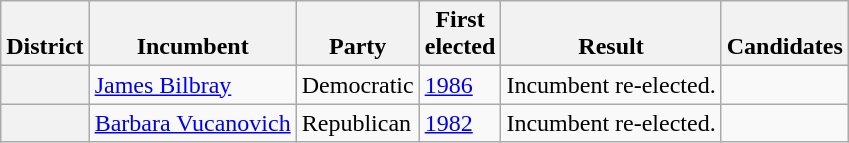<table class=wikitable>
<tr valign=bottom>
<th>District</th>
<th>Incumbent</th>
<th>Party</th>
<th>First<br>elected</th>
<th>Result</th>
<th>Candidates</th>
</tr>
<tr>
<th></th>
<td><a href='#'>James Bilbray</a></td>
<td>Democratic</td>
<td><a href='#'>1986</a></td>
<td>Incumbent re-elected.</td>
<td nowrap></td>
</tr>
<tr>
<th></th>
<td><a href='#'>Barbara Vucanovich</a></td>
<td>Republican</td>
<td><a href='#'>1982</a></td>
<td>Incumbent re-elected.</td>
<td nowrap></td>
</tr>
</table>
